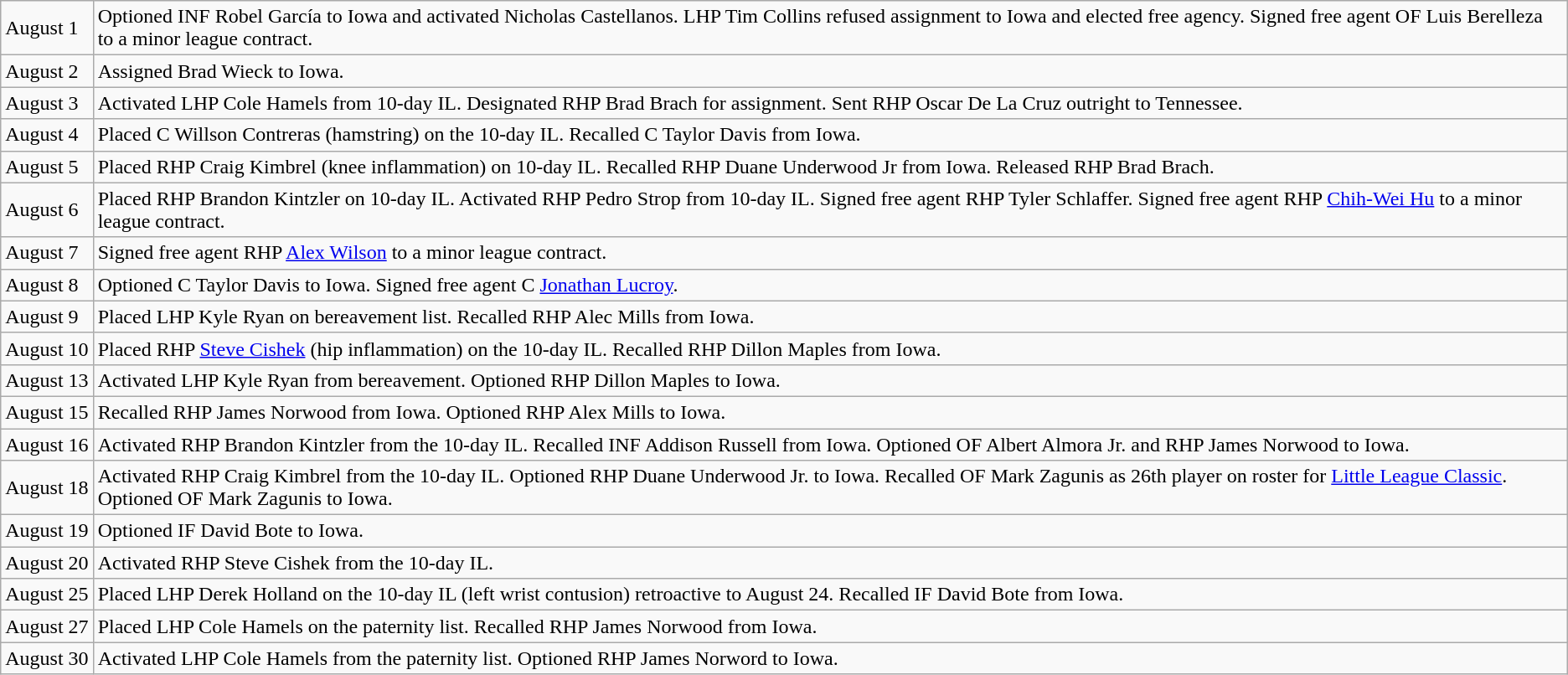<table class="wikitable">
<tr>
<td>August 1</td>
<td>Optioned INF Robel García to Iowa and activated Nicholas Castellanos. LHP Tim Collins refused assignment to Iowa and elected free agency. Signed free agent OF Luis Berelleza to a minor league contract.</td>
</tr>
<tr>
<td>August 2</td>
<td>Assigned Brad Wieck to Iowa.</td>
</tr>
<tr>
<td>August 3</td>
<td>Activated LHP Cole Hamels from 10-day IL. Designated RHP Brad Brach for assignment. Sent RHP Oscar De La Cruz outright to Tennessee.</td>
</tr>
<tr>
<td>August 4</td>
<td>Placed C Willson Contreras (hamstring) on the 10-day IL. Recalled C Taylor Davis from Iowa.</td>
</tr>
<tr>
<td>August 5</td>
<td>Placed RHP Craig Kimbrel (knee inflammation) on 10-day IL. Recalled RHP Duane Underwood Jr from Iowa. Released RHP Brad Brach.</td>
</tr>
<tr>
<td>August 6</td>
<td>Placed RHP Brandon Kintzler on 10-day IL. Activated RHP Pedro Strop from 10-day IL. Signed free agent RHP Tyler Schlaffer. Signed free agent RHP <a href='#'>Chih-Wei Hu</a> to a minor league contract.</td>
</tr>
<tr>
<td>August 7</td>
<td>Signed free agent RHP <a href='#'>Alex Wilson</a> to a minor league contract.</td>
</tr>
<tr>
<td>August 8</td>
<td>Optioned C Taylor Davis to Iowa. Signed free agent C <a href='#'>Jonathan Lucroy</a>.</td>
</tr>
<tr>
<td>August 9</td>
<td>Placed LHP Kyle Ryan on bereavement list. Recalled RHP Alec Mills from Iowa.</td>
</tr>
<tr>
<td>August 10</td>
<td>Placed RHP <a href='#'>Steve Cishek</a> (hip inflammation) on the 10-day IL. Recalled RHP Dillon Maples from Iowa.</td>
</tr>
<tr>
<td>August 13</td>
<td>Activated LHP Kyle Ryan from bereavement. Optioned RHP Dillon Maples to Iowa.</td>
</tr>
<tr>
<td>August 15</td>
<td>Recalled RHP James Norwood from Iowa. Optioned RHP Alex Mills to Iowa.</td>
</tr>
<tr>
<td>August 16</td>
<td>Activated RHP Brandon Kintzler from the 10-day IL. Recalled INF Addison Russell from Iowa. Optioned OF Albert Almora Jr. and RHP James Norwood to Iowa.</td>
</tr>
<tr>
<td>August 18</td>
<td>Activated RHP Craig Kimbrel from the 10-day IL. Optioned RHP Duane Underwood Jr. to Iowa. Recalled OF Mark Zagunis as 26th player on roster for <a href='#'>Little League Classic</a>. Optioned OF Mark Zagunis to Iowa.</td>
</tr>
<tr>
<td>August 19</td>
<td>Optioned IF David Bote to Iowa.</td>
</tr>
<tr>
<td>August 20</td>
<td>Activated RHP Steve Cishek from the 10-day IL.</td>
</tr>
<tr>
<td>August 25</td>
<td>Placed LHP Derek Holland on the 10-day IL (left wrist contusion) retroactive to August 24. Recalled IF David Bote from Iowa.</td>
</tr>
<tr>
<td>August 27</td>
<td>Placed LHP Cole Hamels on the paternity list. Recalled RHP James Norwood from Iowa.</td>
</tr>
<tr>
<td>August 30</td>
<td>Activated LHP Cole Hamels from the paternity list. Optioned RHP James Norword to Iowa.</td>
</tr>
</table>
